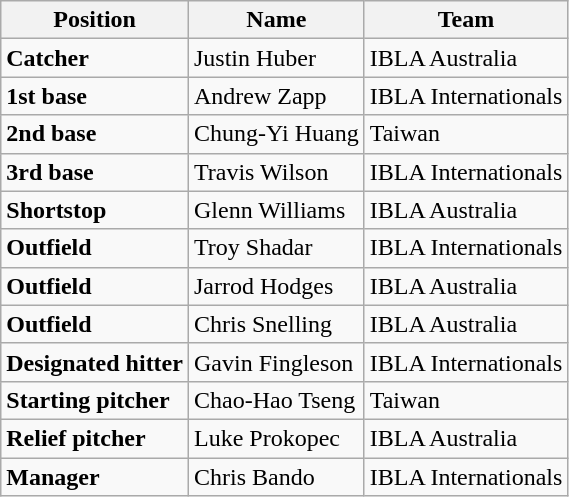<table class="wikitable">
<tr>
<th>Position</th>
<th>Name</th>
<th>Team</th>
</tr>
<tr>
<td><strong>Catcher</strong></td>
<td>Justin Huber</td>
<td>IBLA Australia</td>
</tr>
<tr>
<td><strong>1st base</strong></td>
<td>Andrew Zapp</td>
<td>IBLA Internationals</td>
</tr>
<tr>
<td><strong>2nd base</strong></td>
<td>Chung-Yi Huang</td>
<td>Taiwan</td>
</tr>
<tr>
<td><strong>3rd base</strong></td>
<td>Travis Wilson</td>
<td>IBLA Internationals</td>
</tr>
<tr>
<td><strong>Shortstop</strong></td>
<td>Glenn Williams</td>
<td>IBLA Australia</td>
</tr>
<tr>
<td><strong>Outfield</strong></td>
<td>Troy Shadar</td>
<td>IBLA Internationals</td>
</tr>
<tr>
<td><strong>Outfield</strong></td>
<td>Jarrod Hodges</td>
<td>IBLA Australia</td>
</tr>
<tr>
<td><strong>Outfield</strong></td>
<td>Chris Snelling</td>
<td>IBLA Australia</td>
</tr>
<tr>
<td><strong>Designated hitter</strong></td>
<td>Gavin Fingleson</td>
<td>IBLA Internationals</td>
</tr>
<tr>
<td><strong>Starting pitcher</strong></td>
<td>Chao-Hao Tseng</td>
<td>Taiwan</td>
</tr>
<tr>
<td><strong>Relief pitcher</strong></td>
<td>Luke Prokopec</td>
<td>IBLA Australia</td>
</tr>
<tr>
<td><strong>Manager</strong></td>
<td>Chris Bando</td>
<td>IBLA Internationals</td>
</tr>
</table>
